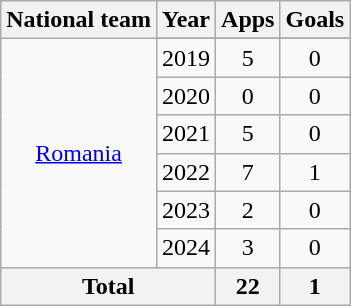<table class="wikitable" style="text-align:center">
<tr>
<th>National team</th>
<th>Year</th>
<th>Apps</th>
<th>Goals</th>
</tr>
<tr>
<td rowspan="7"><a href='#'>Romania</a></td>
</tr>
<tr>
<td>2019</td>
<td>5</td>
<td>0</td>
</tr>
<tr>
<td>2020</td>
<td>0</td>
<td>0</td>
</tr>
<tr>
<td>2021</td>
<td>5</td>
<td>0</td>
</tr>
<tr>
<td>2022</td>
<td>7</td>
<td>1</td>
</tr>
<tr>
<td>2023</td>
<td>2</td>
<td>0</td>
</tr>
<tr>
<td>2024</td>
<td>3</td>
<td>0</td>
</tr>
<tr>
<th colspan=2>Total</th>
<th>22</th>
<th>1</th>
</tr>
</table>
